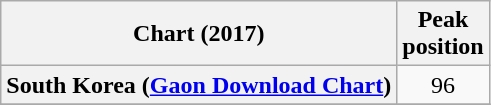<table class="wikitable plainrowheaders sortable" style="text-align:center">
<tr>
<th scope="col">Chart (2017)</th>
<th scope="col">Peak<br>position</th>
</tr>
<tr>
<th scope="row">South Korea (<a href='#'>Gaon Download Chart</a>)</th>
<td>96</td>
</tr>
<tr>
</tr>
</table>
